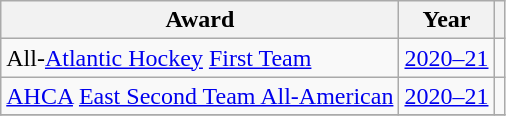<table class="wikitable">
<tr>
<th>Award</th>
<th>Year</th>
<th></th>
</tr>
<tr>
<td>All-<a href='#'>Atlantic Hockey</a> <a href='#'>First Team</a></td>
<td><a href='#'>2020–21</a></td>
<td></td>
</tr>
<tr>
<td><a href='#'>AHCA</a> <a href='#'>East Second Team All-American</a></td>
<td><a href='#'>2020–21</a></td>
<td></td>
</tr>
<tr>
</tr>
</table>
